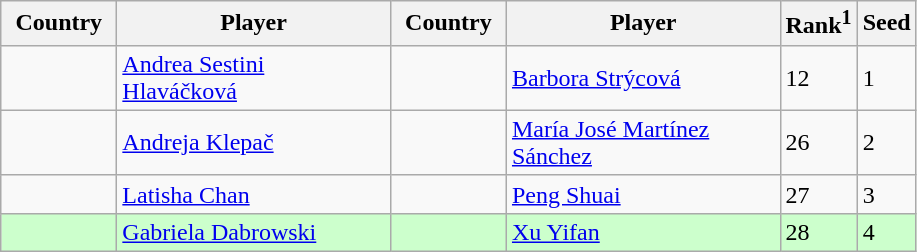<table class="sortable wikitable">
<tr>
<th width="70">Country</th>
<th width="175">Player</th>
<th width="70">Country</th>
<th width="175">Player</th>
<th>Rank<sup>1</sup></th>
<th>Seed</th>
</tr>
<tr>
<td></td>
<td><a href='#'>Andrea Sestini Hlaváčková</a></td>
<td></td>
<td><a href='#'>Barbora Strýcová</a></td>
<td>12</td>
<td>1</td>
</tr>
<tr>
<td></td>
<td><a href='#'>Andreja Klepač</a></td>
<td></td>
<td><a href='#'>María José Martínez Sánchez</a></td>
<td>26</td>
<td>2</td>
</tr>
<tr>
<td></td>
<td><a href='#'>Latisha Chan</a></td>
<td></td>
<td><a href='#'>Peng Shuai</a></td>
<td>27</td>
<td>3</td>
</tr>
<tr style="background:#cfc;">
<td></td>
<td><a href='#'>Gabriela Dabrowski</a></td>
<td></td>
<td><a href='#'>Xu Yifan</a></td>
<td>28</td>
<td>4</td>
</tr>
</table>
